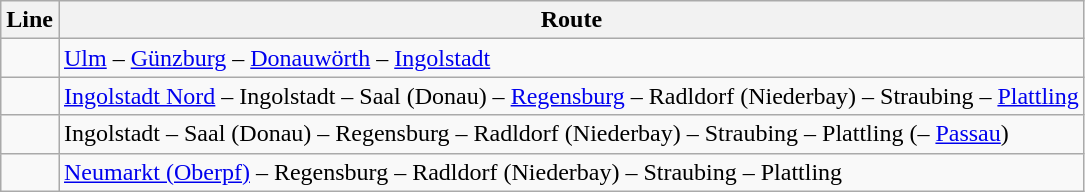<table class="wikitable">
<tr>
<th>Line</th>
<th>Route</th>
</tr>
<tr>
<td></td>
<td><a href='#'>Ulm</a> – <a href='#'>Günzburg</a> – <a href='#'>Donauwörth</a> – <a href='#'>Ingolstadt</a></td>
</tr>
<tr>
<td></td>
<td><a href='#'>Ingolstadt Nord</a> – Ingolstadt – Saal (Donau) – <a href='#'>Regensburg</a> – Radldorf (Niederbay) – Straubing – <a href='#'>Plattling</a></td>
</tr>
<tr>
<td></td>
<td>Ingolstadt – Saal (Donau) – Regensburg – Radldorf (Niederbay) – Straubing – Plattling (– <a href='#'>Passau</a>)</td>
</tr>
<tr>
<td></td>
<td><a href='#'>Neumarkt (Oberpf)</a> – Regensburg – Radldorf (Niederbay) – Straubing – Plattling</td>
</tr>
</table>
